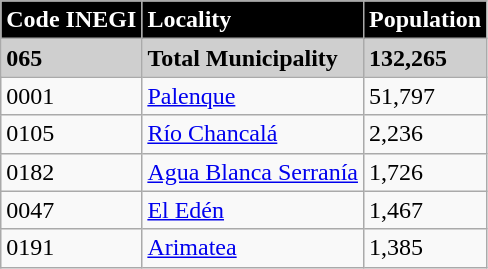<table class="wikitable">
<tr style="background:#000000; color:#FFFFFF;">
<td><strong>Code INEGI</strong></td>
<td><strong>Locality</strong></td>
<td><strong>Population</strong></td>
</tr>
<tr style="background:#CFCFCF;">
<td><strong>065</strong></td>
<td><strong>Total Municipality</strong></td>
<td><strong>132,265</strong></td>
</tr>
<tr>
<td>0001</td>
<td><a href='#'>Palenque</a></td>
<td>51,797</td>
</tr>
<tr>
<td>0105</td>
<td><a href='#'>Río Chancalá</a></td>
<td>2,236</td>
</tr>
<tr>
<td>0182</td>
<td><a href='#'>Agua Blanca Serranía</a></td>
<td>1,726</td>
</tr>
<tr>
<td>0047</td>
<td><a href='#'>El Edén</a></td>
<td>1,467</td>
</tr>
<tr>
<td>0191</td>
<td><a href='#'>Arimatea</a></td>
<td>1,385</td>
</tr>
</table>
